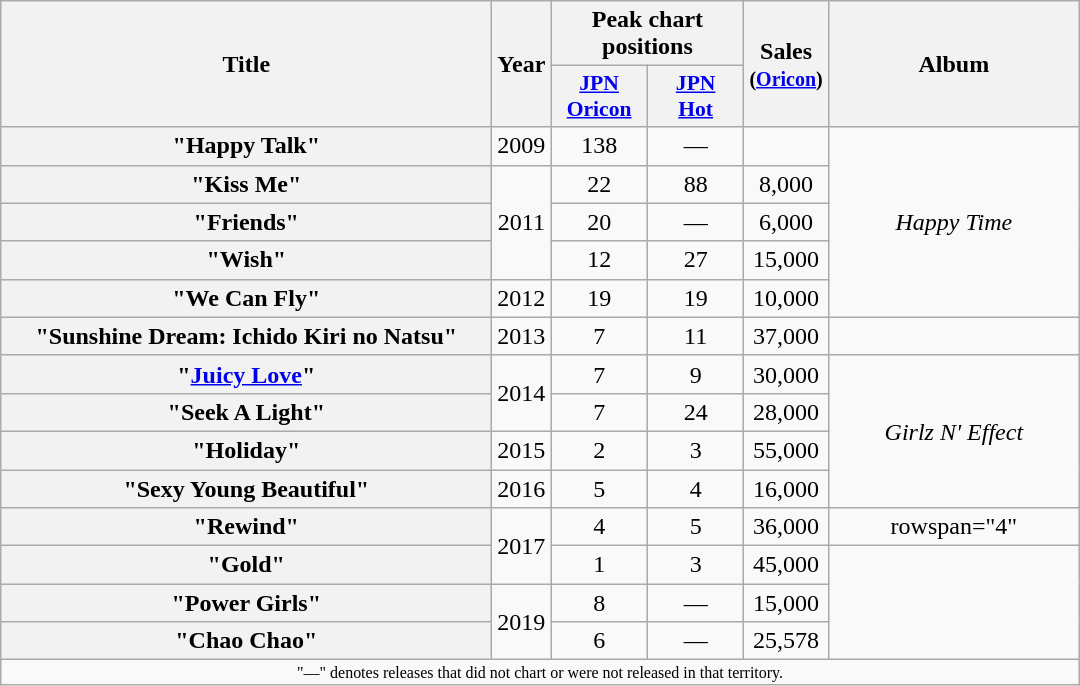<table class="wikitable plainrowheaders" style="text-align:center;">
<tr>
<th scope="col" rowspan="2" style="width:20em;">Title</th>
<th scope="col" rowspan="2">Year</th>
<th scope="col" colspan="2">Peak chart positions</th>
<th scope="col" rowspan="2">Sales<br><small>(<a href='#'>Oricon</a>)</small></th>
<th scope="col" rowspan="2" style="width:10em;">Album</th>
</tr>
<tr>
<th scope="col" style="width:4em;font-size:90%;"><a href='#'>JPN<br>Oricon</a><br></th>
<th scope="col" style="width:4em;font-size:90%;"><a href='#'>JPN<br>Hot</a><br></th>
</tr>
<tr>
<th scope="row">"Happy Talk"</th>
<td>2009</td>
<td>138</td>
<td>—</td>
<td></td>
<td rowspan="5"><em>Happy Time</em></td>
</tr>
<tr>
<th scope="row">"Kiss Me"</th>
<td rowspan="3">2011</td>
<td>22</td>
<td>88</td>
<td>8,000</td>
</tr>
<tr>
<th scope="row">"Friends"</th>
<td>20</td>
<td>—</td>
<td>6,000</td>
</tr>
<tr>
<th scope="row">"Wish"</th>
<td>12</td>
<td>27</td>
<td>15,000</td>
</tr>
<tr>
<th scope="row">"We Can Fly"</th>
<td>2012</td>
<td>19</td>
<td>19</td>
<td>10,000</td>
</tr>
<tr>
<th scope="row">"Sunshine Dream: Ichido Kiri no Natsu"</th>
<td>2013</td>
<td>7</td>
<td>11</td>
<td>37,000</td>
<td></td>
</tr>
<tr>
<th scope="row">"<a href='#'>Juicy Love</a>"</th>
<td rowspan="2">2014</td>
<td>7</td>
<td>9</td>
<td>30,000</td>
<td rowspan="4"><em>Girlz N' Effect</em></td>
</tr>
<tr>
<th scope="row">"Seek A Light"</th>
<td>7</td>
<td>24</td>
<td>28,000</td>
</tr>
<tr>
<th scope="row">"Holiday"</th>
<td>2015</td>
<td>2</td>
<td>3</td>
<td>55,000</td>
</tr>
<tr>
<th scope="row">"Sexy Young Beautiful"</th>
<td>2016</td>
<td>5</td>
<td>4</td>
<td>16,000</td>
</tr>
<tr>
<th scope="row">"Rewind"</th>
<td rowspan="2">2017</td>
<td>4</td>
<td>5</td>
<td>36,000</td>
<td>rowspan="4" </td>
</tr>
<tr>
<th scope="row">"Gold"</th>
<td>1</td>
<td>3</td>
<td>45,000</td>
</tr>
<tr>
<th scope="row">"Power Girls"</th>
<td rowspan="2">2019</td>
<td>8</td>
<td>—</td>
<td>15,000</td>
</tr>
<tr>
<th scope="row">"Chao Chao"</th>
<td>6</td>
<td>—</td>
<td>25,578</td>
</tr>
<tr>
<td colspan="7" style="font-size:8pt" align="center">"—" denotes releases that did not chart or were not released in that territory.</td>
</tr>
</table>
